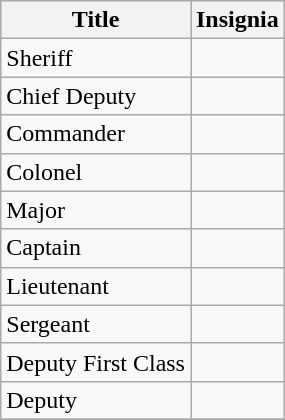<table class="wikitable">
<tr>
<th>Title</th>
<th>Insignia</th>
</tr>
<tr>
<td>Sheriff</td>
<td></td>
</tr>
<tr>
<td>Chief Deputy</td>
<td></td>
</tr>
<tr>
<td>Commander</td>
<td></td>
</tr>
<tr>
<td>Colonel</td>
<td></td>
</tr>
<tr>
<td>Major</td>
<td></td>
</tr>
<tr>
<td>Captain</td>
<td></td>
</tr>
<tr>
<td>Lieutenant</td>
<td></td>
</tr>
<tr>
<td>Sergeant</td>
<td></td>
</tr>
<tr>
<td>Deputy First Class</td>
<td></td>
</tr>
<tr>
<td>Deputy</td>
<td></td>
</tr>
<tr>
</tr>
</table>
